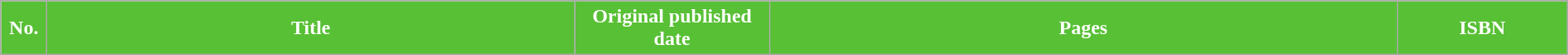<table class="wikitable" style="width:100%;">
<tr>
<th width="30" style="background:#58c035;color:#fff;">No.</th>
<th style="background:#58c035;color:#fff;">Title</th>
<th width="150" style="background:#58c035;color:#fff;">Original published date</th>
<th style="background:#58c035;color:#fff;">Pages</th>
<th width="130" style="background:#58c035;color:#fff;">ISBN<br>
















</th>
</tr>
</table>
